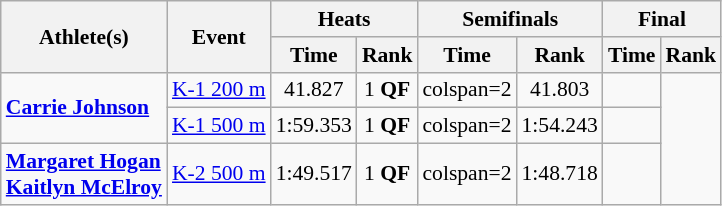<table class="wikitable" style="font-size:90%">
<tr>
<th rowspan=2>Athlete(s)</th>
<th rowspan=2>Event</th>
<th colspan=2>Heats</th>
<th colspan=2>Semifinals</th>
<th colspan=2>Final</th>
</tr>
<tr>
<th>Time</th>
<th>Rank</th>
<th>Time</th>
<th>Rank</th>
<th>Time</th>
<th>Rank</th>
</tr>
<tr align=center>
<td align=left rowspan=2><strong><a href='#'>Carrie Johnson</a></strong></td>
<td align=left><a href='#'>K-1 200 m</a></td>
<td>41.827</td>
<td>1 <strong>QF</strong></td>
<td>colspan=2 </td>
<td>41.803</td>
<td></td>
</tr>
<tr align=center>
<td align=left><a href='#'>K-1 500 m</a></td>
<td>1:59.353</td>
<td>1 <strong>QF</strong></td>
<td>colspan=2 </td>
<td>1:54.243</td>
<td></td>
</tr>
<tr align=center>
<td align=left><strong><a href='#'>Margaret Hogan</a><br><a href='#'>Kaitlyn McElroy</a></strong></td>
<td align=left><a href='#'>K-2 500 m</a></td>
<td>1:49.517</td>
<td>1 <strong>QF</strong></td>
<td>colspan=2 </td>
<td>1:48.718</td>
<td></td>
</tr>
</table>
